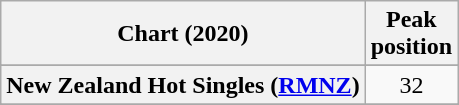<table class="wikitable sortable plainrowheaders" style="text-align:center">
<tr>
<th scope="col">Chart (2020)</th>
<th scope="col">Peak<br>position</th>
</tr>
<tr>
</tr>
<tr>
</tr>
<tr>
</tr>
<tr>
</tr>
<tr>
<th scope="row">New Zealand Hot Singles (<a href='#'>RMNZ</a>)</th>
<td>32</td>
</tr>
<tr>
</tr>
<tr>
</tr>
<tr>
</tr>
<tr>
</tr>
<tr>
</tr>
<tr>
</tr>
</table>
